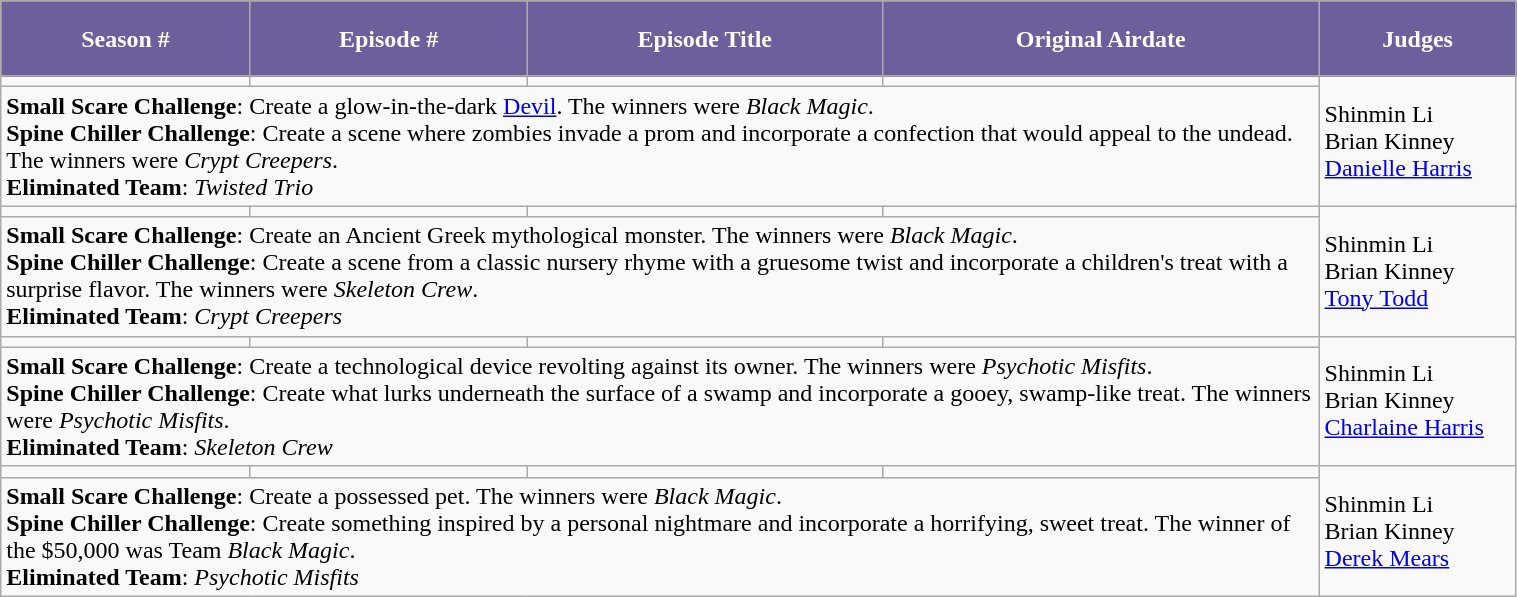<table class="wikitable" style="width:80%;">
<tr style="background-color: #6d5f9b; color:white; height: 50px;">
<th style="background-color: #6d5f9b; color: #FFFFFF;">Season #</th>
<th style="background-color: #6d5f9b; color: #FFFFFF;">Episode #</th>
<th style="background-color: #6d5f9b; color: #FFFFFF;">Episode Title</th>
<th style="background-color: #6d5f9b; color: #FFFFFF;">Original Airdate</th>
<th style="background-color: #6d5f9b; color: #FFFFFF;" width=13%>Judges</th>
</tr>
<tr>
<td></td>
<td></td>
<td></td>
<td></td>
<td rowspan="2">Shinmin Li<br>Brian Kinney<br><a href='#'>Danielle Harris</a></td>
</tr>
<tr>
<td colspan="4"><strong>Small Scare Challenge</strong>: Create a glow-in-the-dark <a href='#'>Devil</a>. The winners were <em>Black Magic</em>.<br><strong>Spine Chiller Challenge</strong>: Create a scene where zombies invade a prom and incorporate a confection that would appeal to the undead. The winners were <em>Crypt Creepers</em>.<br><strong>Eliminated Team</strong>: <em>Twisted Trio</em></td>
</tr>
<tr>
<td></td>
<td></td>
<td></td>
<td></td>
<td rowspan="2">Shinmin Li<br>Brian Kinney<br><a href='#'>Tony Todd</a></td>
</tr>
<tr>
<td colspan="4"><strong>Small Scare Challenge</strong>: Create an Ancient Greek mythological monster. The winners were <em>Black Magic</em>.<br><strong>Spine Chiller Challenge</strong>: Create a scene from a classic nursery rhyme with a gruesome twist and incorporate a children's treat with a surprise flavor. 
The winners were <em>Skeleton Crew</em>.<br><strong>Eliminated Team</strong>: <em>Crypt Creepers</em></td>
</tr>
<tr>
<td></td>
<td></td>
<td></td>
<td></td>
<td rowspan="2">Shinmin Li<br>Brian Kinney<br><a href='#'>Charlaine Harris</a></td>
</tr>
<tr>
<td colspan="4"><strong>Small Scare Challenge</strong>: Create a technological device revolting against its owner. The winners were <em>Psychotic Misfits</em>.<br><strong>Spine Chiller Challenge</strong>: Create what lurks underneath the surface of a swamp and incorporate a gooey, swamp-like treat. The winners were <em>Psychotic Misfits</em>.<br><strong>Eliminated Team</strong>: <em>Skeleton Crew</em></td>
</tr>
<tr>
<td></td>
<td></td>
<td></td>
<td></td>
<td rowspan="2">Shinmin Li<br>Brian Kinney<br><a href='#'>Derek Mears</a></td>
</tr>
<tr>
<td colspan="4"><strong>Small Scare Challenge</strong>: Create a possessed pet. The winners were <em>Black Magic</em>.<br><strong>Spine Chiller Challenge</strong>: Create something inspired by a personal nightmare and incorporate a horrifying, sweet treat. The winner of the $50,000 was Team <em>Black Magic</em>.<br><strong>Eliminated Team</strong>: <em>Psychotic Misfits</em></td>
</tr>
</table>
